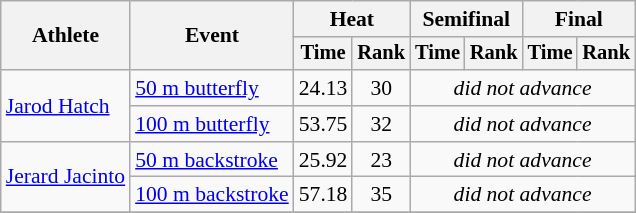<table class="wikitable" style="text-align:center; font-size:90%">
<tr>
<th rowspan="2">Athlete</th>
<th rowspan="2">Event</th>
<th colspan="2">Heat</th>
<th colspan="2">Semifinal</th>
<th colspan="2">Final</th>
</tr>
<tr style="font-size:95%">
<th>Time</th>
<th>Rank</th>
<th>Time</th>
<th>Rank</th>
<th>Time</th>
<th>Rank</th>
</tr>
<tr>
<td rowspan=2 align=left><a href='#'>Jarod Hatch</a></td>
<td align=left><a href='#'>50 m butterfly</a></td>
<td>24.13</td>
<td>30</td>
<td colspan=4><em>did not advance</em></td>
</tr>
<tr>
<td align=left><a href='#'>100 m butterfly</a></td>
<td>53.75</td>
<td>32</td>
<td colspan=4><em>did not advance</em></td>
</tr>
<tr>
<td rowspan=2 align=left><a href='#'>Jerard Jacinto</a></td>
<td align=left><a href='#'>50 m backstroke</a></td>
<td>25.92</td>
<td>23</td>
<td colspan=4><em>did not advance</em></td>
</tr>
<tr>
<td align=left><a href='#'>100 m backstroke</a></td>
<td>57.18</td>
<td>35</td>
<td colspan=4><em>did not advance</em></td>
</tr>
<tr>
</tr>
</table>
